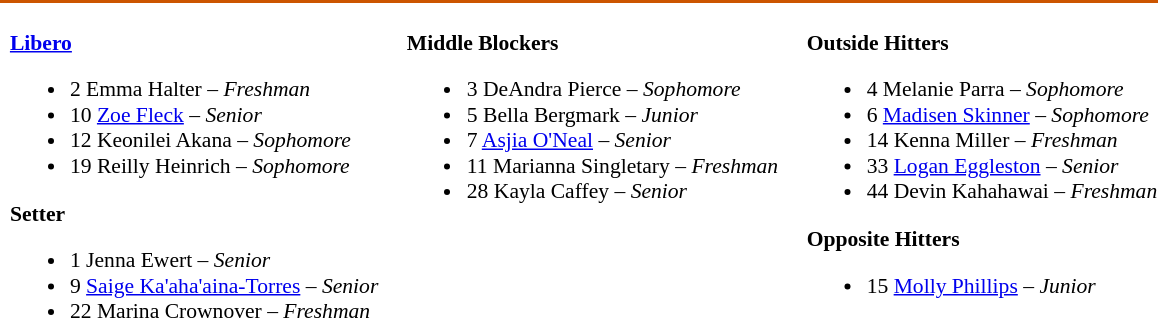<table class="toccolours" style="border-collapse:collapse; font-size:90%;">
<tr>
<td colspan="7" style=background:#CC5500;color:#FFFFFF; border: 2px solid #FFFFFF;></td>
</tr>
<tr>
</tr>
<tr>
<td width="03"> </td>
<td valign="top"><br><strong><a href='#'>Libero</a></strong><ul><li>2 Emma Halter – <em>Freshman</em></li><li>10 <a href='#'>Zoe Fleck</a> – <em>Senior</em></li><li>12 Keonilei Akana – <em>Sophomore</em></li><li>19 Reilly Heinrich – <em>Sophomore</em></li></ul><strong>Setter</strong><ul><li>1 Jenna Ewert – <em> Senior</em></li><li>9 <a href='#'>Saige Ka'aha'aina-Torres</a> – <em>Senior</em></li><li>22 Marina Crownover – <em>Freshman</em></li></ul></td>
<td width="15"> </td>
<td valign="top"><br><strong>Middle Blockers</strong><ul><li>3 DeAndra Pierce – <em>Sophomore</em></li><li>5 Bella Bergmark – <em> Junior</em></li><li>7 <a href='#'>Asjia O'Neal</a> – <em> Senior</em></li><li>11 Marianna Singletary – <em>Freshman</em></li><li>28 Kayla Caffey – <em> Senior</em></li></ul></td>
<td width="15"> </td>
<td valign="top"><br><strong>Outside Hitters</strong><ul><li>4 Melanie Parra – <em>Sophomore</em></li><li>6 <a href='#'>Madisen Skinner</a> – <em>Sophomore</em></li><li>14 Kenna Miller – <em>Freshman</em></li><li>33 <a href='#'>Logan Eggleston</a> – <em>Senior</em></li><li>44 Devin Kahahawai – <em>Freshman</em></li></ul><strong>Opposite Hitters</strong><ul><li>15 <a href='#'>Molly Phillips</a> – <em>Junior</em></li></ul></td>
</tr>
</table>
